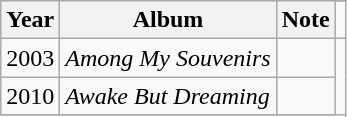<table class="wikitable">
<tr>
<th rowspan="2">Year</th>
<th rowspan="2">Album</th>
<th rowspan="2">Note</th>
</tr>
<tr>
<td></td>
</tr>
<tr>
<td>2003</td>
<td><em>Among My Souvenirs</em></td>
<td></td>
</tr>
<tr>
<td>2010</td>
<td><em>Awake But Dreaming</em></td>
<td></td>
</tr>
<tr>
</tr>
</table>
